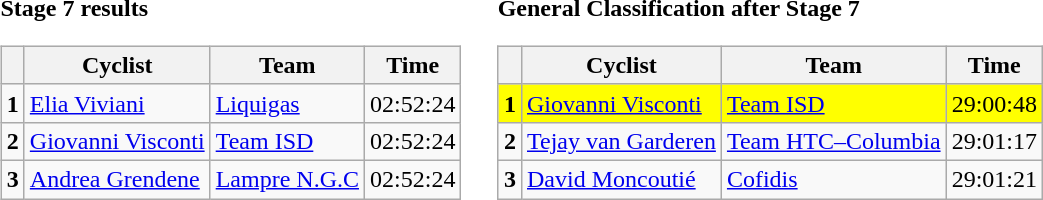<table>
<tr>
<td><strong>Stage 7 results</strong><br><table class="wikitable">
<tr>
<th></th>
<th>Cyclist</th>
<th>Team</th>
<th>Time</th>
</tr>
<tr>
<td><strong>1</strong></td>
<td> <a href='#'>Elia Viviani</a></td>
<td><a href='#'>Liquigas</a></td>
<td>02:52:24</td>
</tr>
<tr>
<td><strong>2</strong></td>
<td> <a href='#'>Giovanni Visconti</a></td>
<td><a href='#'>Team ISD</a></td>
<td>02:52:24</td>
</tr>
<tr>
<td><strong>3</strong></td>
<td> <a href='#'>Andrea Grendene</a></td>
<td><a href='#'>Lampre N.G.C</a></td>
<td>02:52:24</td>
</tr>
</table>
</td>
<td></td>
<td><strong>General Classification after Stage 7</strong><br><table class="wikitable">
<tr>
<th></th>
<th>Cyclist</th>
<th>Team</th>
<th>Time</th>
</tr>
<tr style="background:yellow">
<td><strong>1</strong></td>
<td> <a href='#'>Giovanni Visconti</a></td>
<td><a href='#'>Team ISD</a></td>
<td>29:00:48</td>
</tr>
<tr>
<td><strong>2</strong></td>
<td> <a href='#'>Tejay van Garderen</a></td>
<td><a href='#'>Team HTC–Columbia</a></td>
<td>29:01:17</td>
</tr>
<tr>
<td><strong>3</strong></td>
<td> <a href='#'>David Moncoutié</a></td>
<td><a href='#'>Cofidis</a></td>
<td>29:01:21</td>
</tr>
</table>
</td>
</tr>
</table>
